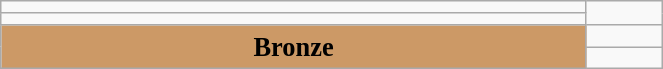<table class="wikitable" style=" text-align:center; font-size:110%;" width="35%">
<tr>
<td></td>
</tr>
<tr>
<td></td>
</tr>
<tr>
<td rowspan="2" bgcolor="#cc9966"><strong>Bronze</strong></td>
<td></td>
</tr>
<tr>
<td></td>
</tr>
</table>
